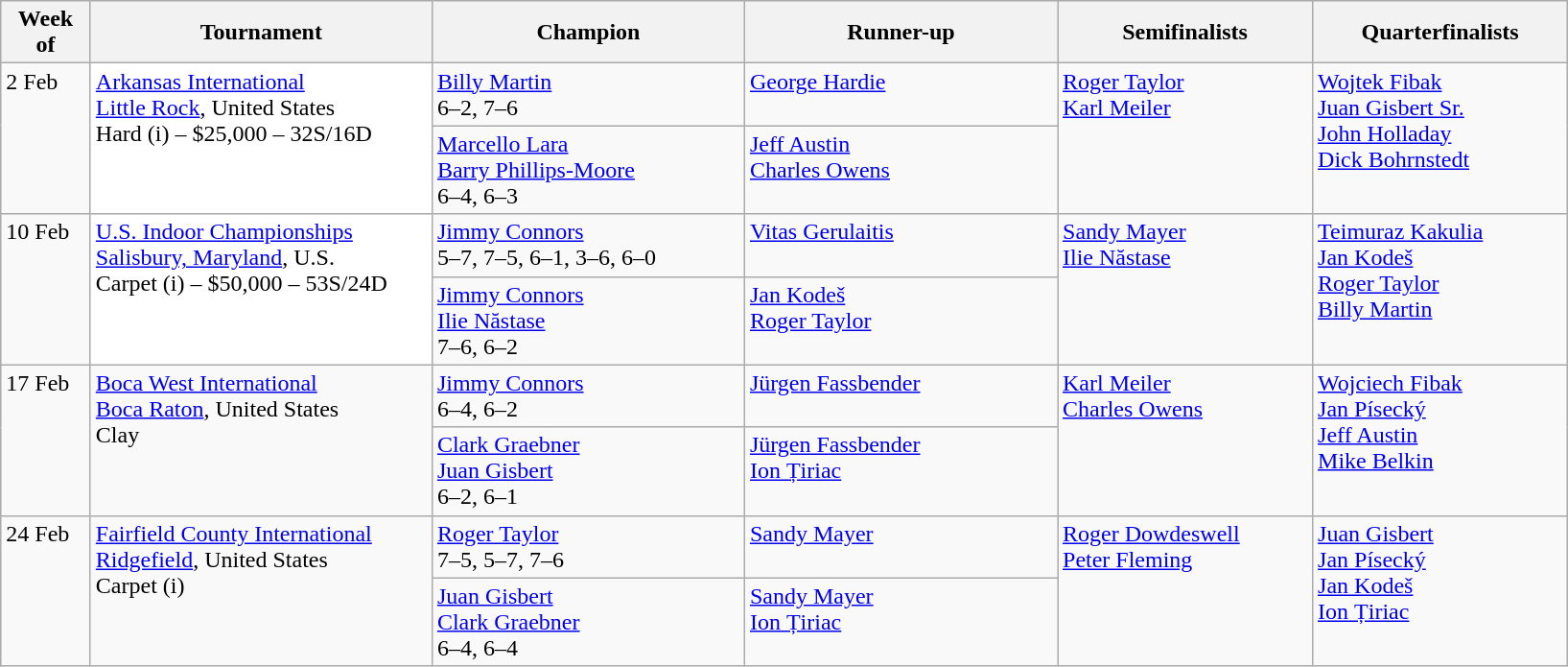<table class="wikitable">
<tr>
<th style="width:55px;">Week of</th>
<th style="width:230px;">Tournament</th>
<th style="width:210px;">Champion</th>
<th style="width:210px;">Runner-up</th>
<th style="width:170px;">Semifinalists</th>
<th style="width:170px;">Quarterfinalists</th>
</tr>
<tr valign=top>
<td rowspan=2>2 Feb</td>
<td style="background:#fff;" rowspan=2><a href='#'>Arkansas International</a><br> <a href='#'>Little Rock</a>, United States <br> Hard (i) – $25,000 – 32S/16D</td>
<td> <a href='#'>Billy Martin</a> <br> 6–2, 7–6</td>
<td> <a href='#'>George Hardie</a></td>
<td rowspan=2> <a href='#'>Roger Taylor</a> <br>  <a href='#'>Karl Meiler</a></td>
<td rowspan=2> <a href='#'>Wojtek Fibak</a> <br>  <a href='#'>Juan Gisbert Sr.</a> <br>  <a href='#'>John Holladay</a> <br>  <a href='#'>Dick Bohrnstedt</a></td>
</tr>
<tr valign=top>
<td> <a href='#'>Marcello Lara</a> <br>  <a href='#'>Barry Phillips-Moore</a> <br> 6–4, 6–3</td>
<td> <a href='#'>Jeff Austin</a><br> <a href='#'>Charles Owens</a></td>
</tr>
<tr valign=top>
<td rowspan=2>10 Feb</td>
<td style="background:#fff;" rowspan=2><a href='#'>U.S. Indoor Championships</a> <br> <a href='#'>Salisbury, Maryland</a>, U.S. <br> Carpet (i) – $50,000 – 53S/24D</td>
<td> <a href='#'>Jimmy Connors</a> <br> 5–7, 7–5, 6–1, 3–6, 6–0</td>
<td> <a href='#'>Vitas Gerulaitis</a></td>
<td rowspan=2> <a href='#'>Sandy Mayer</a> <br>  <a href='#'>Ilie Năstase</a></td>
<td rowspan=2> <a href='#'>Teimuraz Kakulia</a> <br>  <a href='#'>Jan Kodeš</a> <br>  <a href='#'>Roger Taylor</a> <br>  <a href='#'>Billy Martin</a></td>
</tr>
<tr valign=top>
<td> <a href='#'>Jimmy Connors</a> <br>  <a href='#'>Ilie Năstase</a> <br> 7–6, 6–2</td>
<td> <a href='#'>Jan Kodeš</a> <br>  <a href='#'>Roger Taylor</a></td>
</tr>
<tr valign=top>
<td rowspan=2>17 Feb</td>
<td rowspan=2><a href='#'>Boca West International</a><br><a href='#'>Boca Raton</a>, United States<br> Clay</td>
<td> <a href='#'>Jimmy Connors</a><br>6–4, 6–2</td>
<td> <a href='#'>Jürgen Fassbender</a></td>
<td rowspan=2> <a href='#'>Karl Meiler</a><br> <a href='#'>Charles Owens</a></td>
<td rowspan=2> <a href='#'>Wojciech Fibak</a><br> <a href='#'>Jan Písecký</a><br> <a href='#'>Jeff Austin</a><br> <a href='#'>Mike Belkin</a></td>
</tr>
<tr valign=top>
<td> <a href='#'>Clark Graebner</a><br> <a href='#'>Juan Gisbert</a><br>6–2, 6–1</td>
<td> <a href='#'>Jürgen Fassbender</a><br> <a href='#'>Ion Țiriac</a></td>
</tr>
<tr valign=top>
<td rowspan=2>24 Feb</td>
<td rowspan=2><a href='#'>Fairfield County International</a><br><a href='#'>Ridgefield</a>, United States <br> Carpet (i)</td>
<td> <a href='#'>Roger Taylor</a><br>7–5, 5–7, 7–6</td>
<td> <a href='#'>Sandy Mayer</a></td>
<td rowspan=2> <a href='#'>Roger Dowdeswell</a><br> <a href='#'>Peter Fleming</a></td>
<td rowspan=2> <a href='#'>Juan Gisbert</a><br> <a href='#'>Jan Písecký</a><br> <a href='#'>Jan Kodeš</a><br> <a href='#'>Ion Țiriac</a></td>
</tr>
<tr valign=top>
<td> <a href='#'>Juan Gisbert</a><br> <a href='#'>Clark Graebner</a><br>6–4, 6–4</td>
<td> <a href='#'>Sandy Mayer</a><br> <a href='#'>Ion Țiriac</a></td>
</tr>
</table>
